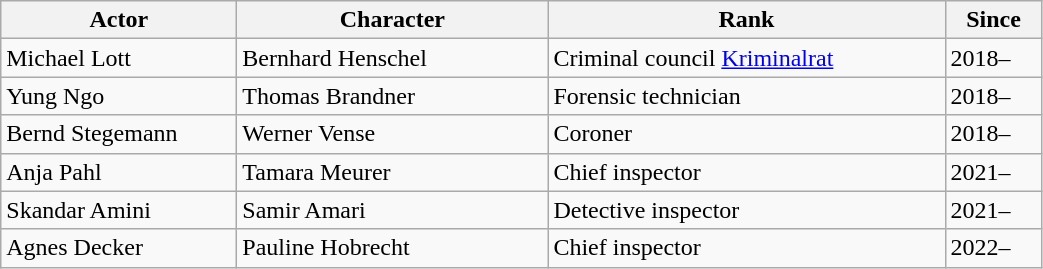<table class="wikitable" width="55%">
<tr>
<th bgcolor="#add8e6" width="150">Actor</th>
<th bgcolor="#add8e6" width="200">Character</th>
<th bgcolor="#add8e6">Rank</th>
<th bgcolor="#add8e6">Since</th>
</tr>
<tr>
<td>Michael Lott</td>
<td>Bernhard Henschel</td>
<td>Criminal council <a href='#'>Kriminalrat</a></td>
<td>2018–</td>
</tr>
<tr>
<td>Yung Ngo</td>
<td>Thomas Brandner</td>
<td>Forensic technician</td>
<td>2018–</td>
</tr>
<tr>
<td>Bernd Stegemann</td>
<td>Werner Vense</td>
<td>Coroner</td>
<td>2018–</td>
</tr>
<tr>
<td>Anja Pahl</td>
<td>Tamara Meurer</td>
<td>Chief inspector</td>
<td>2021–</td>
</tr>
<tr>
<td>Skandar Amini</td>
<td>Samir Amari</td>
<td>Detective inspector</td>
<td>2021–</td>
</tr>
<tr>
<td>Agnes Decker</td>
<td>Pauline Hobrecht</td>
<td>Chief inspector</td>
<td>2022–</td>
</tr>
</table>
